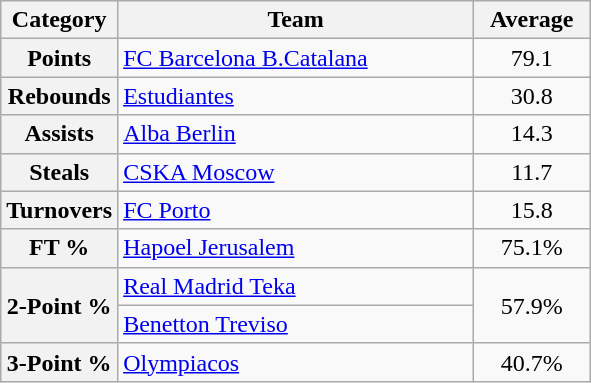<table class="wikitable">
<tr>
<th>Category</th>
<th width=230>Team</th>
<th width=70>Average</th>
</tr>
<tr>
<th>Points</th>
<td> <a href='#'>FC Barcelona B.Catalana</a></td>
<td style="text-align: center;">79.1</td>
</tr>
<tr>
<th>Rebounds</th>
<td> <a href='#'>Estudiantes</a></td>
<td style="text-align: center;">30.8</td>
</tr>
<tr>
<th>Assists</th>
<td> <a href='#'>Alba Berlin</a></td>
<td style="text-align: center;">14.3</td>
</tr>
<tr>
<th>Steals</th>
<td> <a href='#'>CSKA Moscow</a></td>
<td style="text-align: center;">11.7</td>
</tr>
<tr>
<th>Turnovers</th>
<td> <a href='#'>FC Porto</a></td>
<td style="text-align: center;">15.8</td>
</tr>
<tr>
<th>FT %</th>
<td> <a href='#'>Hapoel Jerusalem</a></td>
<td style="text-align: center;">75.1%</td>
</tr>
<tr>
<th rowspan=2>2-Point %</th>
<td> <a href='#'>Real Madrid Teka</a></td>
<td style="text-align: center;" rowspan=2>57.9%</td>
</tr>
<tr>
<td> <a href='#'>Benetton Treviso</a></td>
</tr>
<tr>
<th>3-Point %</th>
<td> <a href='#'>Olympiacos</a></td>
<td style="text-align: center;">40.7%</td>
</tr>
</table>
